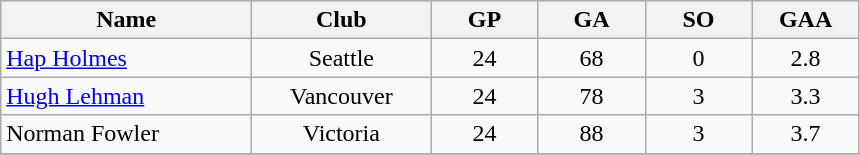<table class="wikitable" style="text-align:center;">
<tr>
<th style="width:10em">Name</th>
<th style="width:7em">Club</th>
<th style="width:4em">GP</th>
<th style="width:4em">GA</th>
<th style="width:4em">SO</th>
<th style="width:4em">GAA</th>
</tr>
<tr>
<td align="left"><a href='#'>Hap Holmes</a></td>
<td>Seattle</td>
<td>24</td>
<td>68</td>
<td>0</td>
<td>2.8</td>
</tr>
<tr>
<td align="left"><a href='#'>Hugh Lehman</a></td>
<td>Vancouver</td>
<td>24</td>
<td>78</td>
<td>3</td>
<td>3.3</td>
</tr>
<tr>
<td align="left">Norman Fowler</td>
<td>Victoria</td>
<td>24</td>
<td>88</td>
<td>3</td>
<td>3.7</td>
</tr>
<tr>
</tr>
</table>
